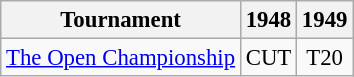<table class="wikitable" style="font-size:95%;text-align:center;">
<tr>
<th>Tournament</th>
<th>1948</th>
<th>1949</th>
</tr>
<tr>
<td align=left><a href='#'>The Open Championship</a></td>
<td>CUT</td>
<td>T20</td>
</tr>
</table>
